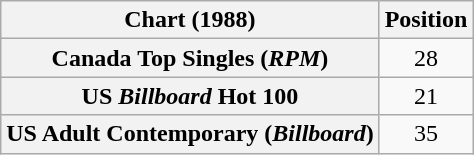<table class="wikitable sortable plainrowheaders" style="text-align:center">
<tr>
<th scope="col">Chart (1988)</th>
<th scope="col">Position</th>
</tr>
<tr>
<th scope="row">Canada Top Singles (<em>RPM</em>)</th>
<td>28</td>
</tr>
<tr>
<th scope="row">US <em>Billboard</em> Hot 100</th>
<td>21</td>
</tr>
<tr>
<th scope="row">US Adult Contemporary (<em>Billboard</em>)</th>
<td>35</td>
</tr>
</table>
